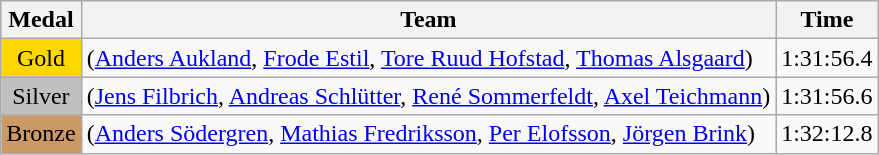<table class="wikitable">
<tr>
<th>Medal</th>
<th>Team</th>
<th>Time</th>
</tr>
<tr>
<td style="text-align:center;background-color:gold;">Gold</td>
<td> (<a href='#'>Anders Aukland</a>, <a href='#'>Frode Estil</a>, <a href='#'>Tore Ruud Hofstad</a>, <a href='#'>Thomas Alsgaard</a>)</td>
<td>1:31:56.4</td>
</tr>
<tr>
<td style="text-align:center;background-color:silver;">Silver</td>
<td> (<a href='#'>Jens Filbrich</a>, <a href='#'>Andreas Schlütter</a>, <a href='#'>René Sommerfeldt</a>, <a href='#'>Axel Teichmann</a>)</td>
<td>1:31:56.6</td>
</tr>
<tr>
<td style="text-align:center;background-color:#CC9966;">Bronze</td>
<td> (<a href='#'>Anders Södergren</a>, <a href='#'>Mathias Fredriksson</a>, <a href='#'>Per Elofsson</a>, <a href='#'>Jörgen Brink</a>)</td>
<td>1:32:12.8</td>
</tr>
</table>
